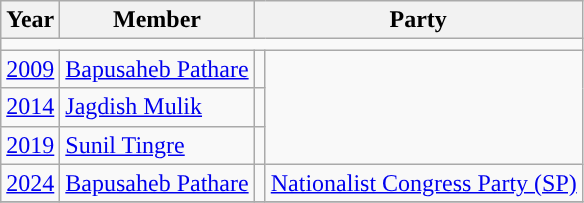<table class="wikitable">
<tr>
<th>Year</th>
<th>Member</th>
<th colspan="2">Party</th>
</tr>
<tr>
<td colspan="4"></td>
</tr>
<tr>
<td><a href='#'>2009</a></td>
<td><a href='#'>Bapusaheb Pathare</a></td>
<td></td>
</tr>
<tr>
<td><a href='#'>2014</a></td>
<td><a href='#'>Jagdish Mulik</a></td>
<td></td>
</tr>
<tr>
<td><a href='#'>2019</a></td>
<td><a href='#'>Sunil Tingre</a></td>
<td></td>
</tr>
<tr>
<td><a href='#'>2024</a></td>
<td><a href='#'>Bapusaheb Pathare</a></td>
<td style="background-color: "></td>
<td><a href='#'>Nationalist Congress Party (SP)</a></td>
</tr>
<tr>
</tr>
</table>
